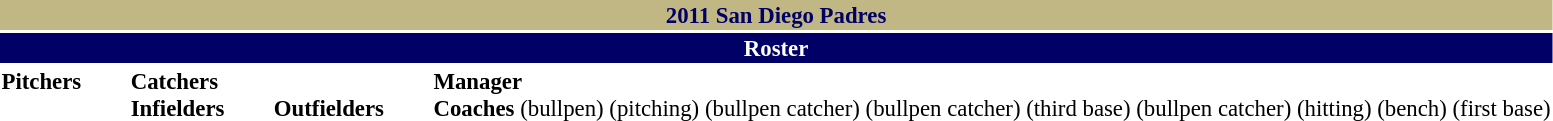<table class="toccolours" style="font-size: 95%;">
<tr>
<th colspan="10" style="background-color: #C1B784; color: #000066; text-align: center;">2011 San Diego Padres</th>
</tr>
<tr>
<td colspan="10" style="background-color: #000066; color: #FFFFFF; text-align: center;"><strong>Roster</strong></td>
</tr>
<tr>
<td valign="top"><strong>Pitchers</strong><br>




















</td>
<td width="25px"></td>
<td valign="top"><strong>Catchers</strong><br>



<strong>Infielders</strong>











</td>
<td width="25px"></td>
<td valign="top"><br><strong>Outfielders</strong>









</td>
<td width="25px"></td>
<td valign="top"><strong>Manager</strong><br>
<strong>Coaches</strong>
 (bullpen)
 (pitching)
 (bullpen catcher)
 (bullpen catcher)
 (third base)
 (bullpen catcher)
 (hitting)
 (bench)
 (first base)</td>
</tr>
</table>
